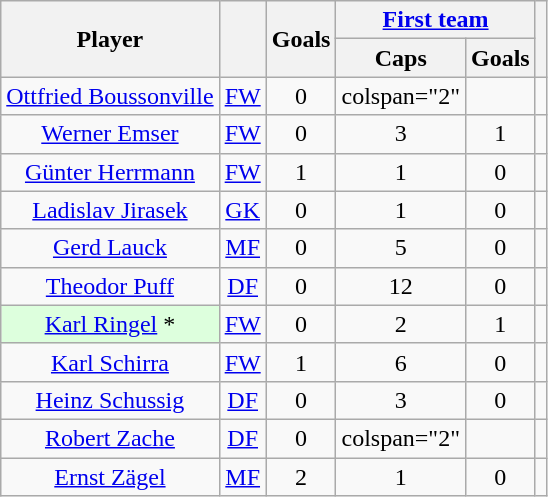<table class="wikitable sortable" style="text-align:center">
<tr>
<th rowspan="2">Player</th>
<th rowspan="2"></th>
<th rowspan="2">Goals</th>
<th colspan="2"><a href='#'>First team</a></th>
<th class="unsortable" rowspan="2"></th>
</tr>
<tr class="unsortable">
<th>Caps</th>
<th>Goals</th>
</tr>
<tr>
<td data-sort-value="Boussonville, Ottfried"><a href='#'>Ottfried Boussonville</a></td>
<td data-sort-value="4"><a href='#'>FW</a></td>
<td>0</td>
<td>colspan="2" </td>
<td></td>
</tr>
<tr>
<td data-sort-value="Emser, Werner"><a href='#'>Werner Emser</a></td>
<td data-sort-value="4"><a href='#'>FW</a></td>
<td>0</td>
<td>3</td>
<td>1</td>
<td></td>
</tr>
<tr>
<td data-sort-value="Herrmann, Gunter"><a href='#'>Günter Herrmann</a></td>
<td data-sort-value="4"><a href='#'>FW</a></td>
<td>1</td>
<td>1</td>
<td>0</td>
<td></td>
</tr>
<tr>
<td data-sort-value="Jirasek, Ladislav"><a href='#'>Ladislav Jirasek</a></td>
<td data-sort-value="1"><a href='#'>GK</a></td>
<td>0</td>
<td>1</td>
<td>0</td>
<td></td>
</tr>
<tr>
<td data-sort-value="Lauck, Gerd"><a href='#'>Gerd Lauck</a></td>
<td data-sort-value="3"><a href='#'>MF</a></td>
<td>0</td>
<td>5</td>
<td>0</td>
<td></td>
</tr>
<tr>
<td data-sort-value="Puff, Theodor"><a href='#'>Theodor Puff</a></td>
<td data-sort-value="2"><a href='#'>DF</a></td>
<td>0</td>
<td>12</td>
<td>0</td>
<td></td>
</tr>
<tr>
<td data-sort-value="Ringel, Karl" style="background:#DDFFDD"><a href='#'>Karl Ringel</a> *</td>
<td data-sort-value="4"><a href='#'>FW</a></td>
<td>0</td>
<td>2</td>
<td>1</td>
<td></td>
</tr>
<tr>
<td data-sort-value="Schirra, Karl"><a href='#'>Karl Schirra</a></td>
<td data-sort-value="4"><a href='#'>FW</a></td>
<td>1</td>
<td>6</td>
<td>0</td>
<td></td>
</tr>
<tr>
<td data-sort-value="Schussig, Heinz"><a href='#'>Heinz Schussig</a></td>
<td data-sort-value="2"><a href='#'>DF</a></td>
<td>0</td>
<td>3</td>
<td>0</td>
<td></td>
</tr>
<tr>
<td data-sort-value="Zache, Robert"><a href='#'>Robert Zache</a></td>
<td data-sort-value="2"><a href='#'>DF</a></td>
<td>0</td>
<td>colspan="2" </td>
<td></td>
</tr>
<tr>
<td data-sort-value="Zagel, Ernst"><a href='#'>Ernst Zägel</a></td>
<td data-sort-value="3"><a href='#'>MF</a></td>
<td>2</td>
<td>1</td>
<td>0</td>
<td></td>
</tr>
</table>
